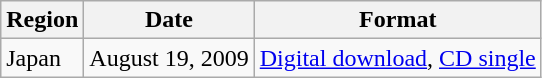<table class="wikitable">
<tr>
<th>Region</th>
<th>Date</th>
<th>Format</th>
</tr>
<tr>
<td>Japan</td>
<td>August 19, 2009</td>
<td><a href='#'>Digital download</a>, <a href='#'>CD single</a></td>
</tr>
</table>
